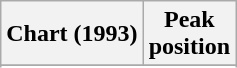<table class="wikitable sortable plainrowheaders" style="text-align:center">
<tr>
<th scope="col">Chart (1993)</th>
<th scope="col">Peak<br> position</th>
</tr>
<tr>
</tr>
<tr>
</tr>
<tr>
</tr>
<tr>
</tr>
</table>
